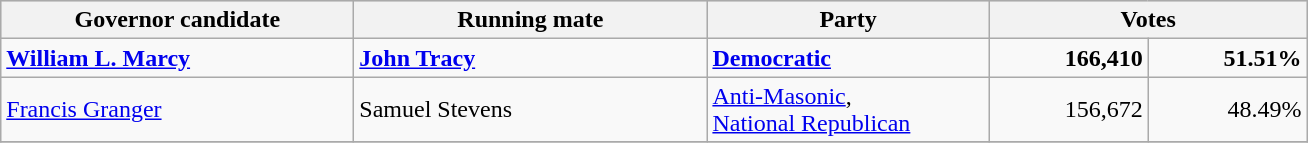<table class=wikitable>
<tr bgcolor=lightgrey>
<th width="20%">Governor candidate</th>
<th width="20%">Running mate</th>
<th width="16%">Party</th>
<th width="18%" colspan="2">Votes</th>
</tr>
<tr>
<td><strong><a href='#'>William L. Marcy</a></strong></td>
<td><strong><a href='#'>John Tracy</a></strong></td>
<td><strong><a href='#'>Democratic</a></strong></td>
<td align="right"><strong>166,410</strong></td>
<td align="right"><strong>51.51%</strong></td>
</tr>
<tr>
<td><a href='#'>Francis Granger</a></td>
<td>Samuel Stevens</td>
<td><a href='#'>Anti-Masonic</a>, <br> <a href='#'>National Republican</a></td>
<td align="right">156,672</td>
<td align="right">48.49%</td>
</tr>
<tr>
</tr>
</table>
